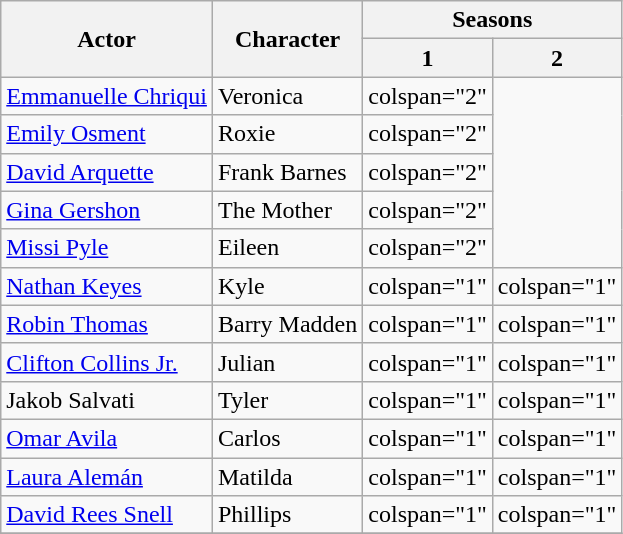<table class="wikitable">
<tr>
<th rowspan="2">Actor</th>
<th rowspan="2">Character</th>
<th colspan="7">Seasons</th>
</tr>
<tr>
<th style="width:50pt;">1</th>
<th style="width:50pt;">2</th>
</tr>
<tr>
<td><a href='#'>Emmanuelle Chriqui</a></td>
<td>Veronica</td>
<td>colspan="2" </td>
</tr>
<tr>
<td><a href='#'>Emily Osment</a></td>
<td>Roxie</td>
<td>colspan="2" </td>
</tr>
<tr>
<td><a href='#'>David Arquette</a></td>
<td>Frank Barnes</td>
<td>colspan="2" </td>
</tr>
<tr>
<td><a href='#'>Gina Gershon</a></td>
<td>The Mother</td>
<td>colspan="2" </td>
</tr>
<tr>
<td><a href='#'>Missi Pyle</a></td>
<td>Eileen</td>
<td>colspan="2" </td>
</tr>
<tr>
<td><a href='#'>Nathan Keyes</a></td>
<td>Kyle</td>
<td>colspan="1" </td>
<td>colspan="1" </td>
</tr>
<tr>
<td><a href='#'>Robin Thomas</a></td>
<td>Barry Madden</td>
<td>colspan="1" </td>
<td>colspan="1" </td>
</tr>
<tr>
<td><a href='#'>Clifton Collins Jr.</a></td>
<td>Julian</td>
<td>colspan="1" </td>
<td>colspan="1" </td>
</tr>
<tr>
<td>Jakob Salvati</td>
<td>Tyler</td>
<td>colspan="1" </td>
<td>colspan="1" </td>
</tr>
<tr>
<td><a href='#'>Omar Avila</a></td>
<td>Carlos</td>
<td>colspan="1" </td>
<td>colspan="1" </td>
</tr>
<tr>
<td><a href='#'>Laura Alemán</a></td>
<td>Matilda</td>
<td>colspan="1" </td>
<td>colspan="1" </td>
</tr>
<tr>
<td><a href='#'>David Rees Snell</a></td>
<td>Phillips</td>
<td>colspan="1" </td>
<td>colspan="1" </td>
</tr>
<tr>
</tr>
</table>
